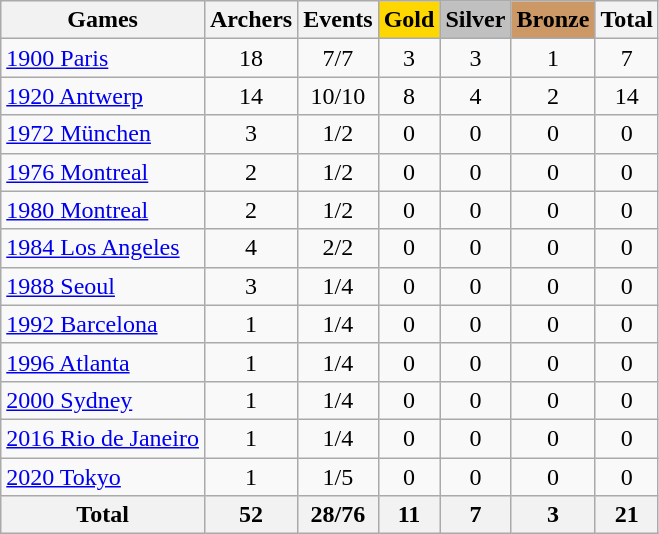<table class="wikitable sortable" style="text-align:center">
<tr>
<th>Games</th>
<th>Archers</th>
<th>Events</th>
<th style="background-color:gold;">Gold</th>
<th style="background-color:silver;">Silver</th>
<th style="background-color:#c96;">Bronze</th>
<th>Total</th>
</tr>
<tr>
<td align=left><a href='#'>1900 Paris</a></td>
<td>18</td>
<td>7/7</td>
<td>3</td>
<td>3</td>
<td>1</td>
<td>7</td>
</tr>
<tr>
<td align=left><a href='#'>1920 Antwerp</a></td>
<td>14</td>
<td>10/10</td>
<td>8</td>
<td>4</td>
<td>2</td>
<td>14</td>
</tr>
<tr>
<td align=left><a href='#'>1972 München</a></td>
<td>3</td>
<td>1/2</td>
<td>0</td>
<td>0</td>
<td>0</td>
<td>0</td>
</tr>
<tr>
<td align=left><a href='#'>1976 Montreal</a></td>
<td>2</td>
<td>1/2</td>
<td>0</td>
<td>0</td>
<td>0</td>
<td>0</td>
</tr>
<tr>
<td align=left><a href='#'>1980 Montreal</a></td>
<td>2</td>
<td>1/2</td>
<td>0</td>
<td>0</td>
<td>0</td>
<td>0</td>
</tr>
<tr>
<td align=left><a href='#'>1984 Los Angeles</a></td>
<td>4</td>
<td>2/2</td>
<td>0</td>
<td>0</td>
<td>0</td>
<td>0</td>
</tr>
<tr>
<td align=left><a href='#'>1988 Seoul</a></td>
<td>3</td>
<td>1/4</td>
<td>0</td>
<td>0</td>
<td>0</td>
<td>0</td>
</tr>
<tr>
<td align=left><a href='#'>1992 Barcelona</a></td>
<td>1</td>
<td>1/4</td>
<td>0</td>
<td>0</td>
<td>0</td>
<td>0</td>
</tr>
<tr>
<td align=left><a href='#'>1996 Atlanta</a></td>
<td>1</td>
<td>1/4</td>
<td>0</td>
<td>0</td>
<td>0</td>
<td>0</td>
</tr>
<tr>
<td align=left><a href='#'>2000 Sydney</a></td>
<td>1</td>
<td>1/4</td>
<td>0</td>
<td>0</td>
<td>0</td>
<td>0</td>
</tr>
<tr>
<td align=left><a href='#'>2016 Rio de Janeiro</a></td>
<td>1</td>
<td>1/4</td>
<td>0</td>
<td>0</td>
<td>0</td>
<td>0</td>
</tr>
<tr>
<td align=left><a href='#'>2020 Tokyo</a></td>
<td>1</td>
<td>1/5</td>
<td>0</td>
<td>0</td>
<td>0</td>
<td>0</td>
</tr>
<tr>
<th>Total</th>
<th>52</th>
<th>28/76</th>
<th>11</th>
<th>7</th>
<th>3</th>
<th>21</th>
</tr>
</table>
